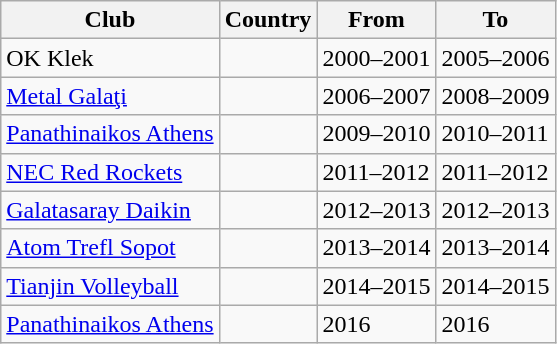<table class="wikitable">
<tr>
<th>Club</th>
<th>Country</th>
<th>From</th>
<th>To</th>
</tr>
<tr>
<td>OK Klek</td>
<td></td>
<td>2000–2001</td>
<td>2005–2006</td>
</tr>
<tr align="left">
<td><a href='#'>Metal Galaţi</a></td>
<td></td>
<td>2006–2007</td>
<td>2008–2009</td>
</tr>
<tr>
<td><a href='#'>Panathinaikos Athens</a></td>
<td></td>
<td>2009–2010</td>
<td>2010–2011</td>
</tr>
<tr>
<td><a href='#'>NEC Red Rockets</a></td>
<td></td>
<td>2011–2012</td>
<td>2011–2012</td>
</tr>
<tr>
<td><a href='#'>Galatasaray Daikin</a></td>
<td></td>
<td>2012–2013</td>
<td>2012–2013</td>
</tr>
<tr>
<td><a href='#'>Atom Trefl Sopot</a></td>
<td></td>
<td>2013–2014</td>
<td>2013–2014</td>
</tr>
<tr>
<td><a href='#'>Tianjin Volleyball</a></td>
<td></td>
<td>2014–2015</td>
<td>2014–2015</td>
</tr>
<tr>
<td><a href='#'>Panathinaikos Athens</a></td>
<td></td>
<td>2016</td>
<td>2016</td>
</tr>
</table>
